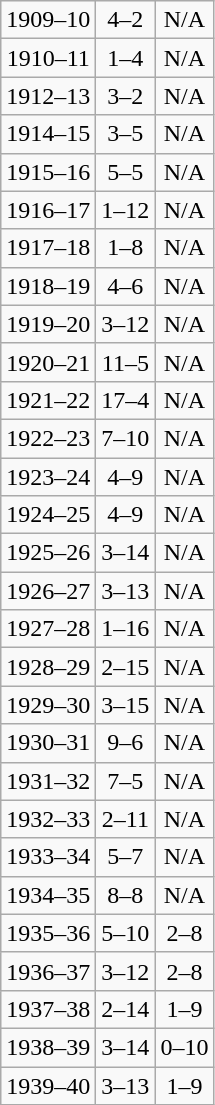<table class="wikitable" style="text-align:center;">
<tr>
<td>1909–10</td>
<td>4–2</td>
<td>N/A</td>
</tr>
<tr>
<td>1910–11</td>
<td>1–4</td>
<td>N/A</td>
</tr>
<tr>
<td>1912–13</td>
<td>3–2</td>
<td>N/A</td>
</tr>
<tr>
<td>1914–15</td>
<td>3–5</td>
<td>N/A</td>
</tr>
<tr>
<td>1915–16</td>
<td>5–5</td>
<td>N/A</td>
</tr>
<tr>
<td>1916–17</td>
<td>1–12</td>
<td>N/A</td>
</tr>
<tr>
<td>1917–18</td>
<td>1–8</td>
<td>N/A</td>
</tr>
<tr>
<td>1918–19</td>
<td>4–6</td>
<td>N/A</td>
</tr>
<tr>
<td>1919–20</td>
<td>3–12</td>
<td>N/A</td>
</tr>
<tr>
<td>1920–21</td>
<td>11–5</td>
<td>N/A</td>
</tr>
<tr>
<td>1921–22</td>
<td>17–4</td>
<td>N/A</td>
</tr>
<tr>
<td>1922–23</td>
<td>7–10</td>
<td>N/A</td>
</tr>
<tr>
<td>1923–24</td>
<td>4–9</td>
<td>N/A</td>
</tr>
<tr>
<td>1924–25</td>
<td>4–9</td>
<td>N/A</td>
</tr>
<tr>
<td>1925–26</td>
<td>3–14</td>
<td>N/A</td>
</tr>
<tr>
<td>1926–27</td>
<td>3–13</td>
<td>N/A</td>
</tr>
<tr>
<td>1927–28</td>
<td>1–16</td>
<td>N/A</td>
</tr>
<tr>
<td>1928–29</td>
<td>2–15</td>
<td>N/A</td>
</tr>
<tr>
<td>1929–30</td>
<td>3–15</td>
<td>N/A</td>
</tr>
<tr>
<td>1930–31</td>
<td>9–6</td>
<td>N/A</td>
</tr>
<tr>
<td>1931–32</td>
<td>7–5</td>
<td>N/A</td>
</tr>
<tr>
<td>1932–33</td>
<td>2–11</td>
<td>N/A</td>
</tr>
<tr>
<td>1933–34</td>
<td>5–7</td>
<td>N/A</td>
</tr>
<tr>
<td>1934–35</td>
<td>8–8</td>
<td>N/A</td>
</tr>
<tr>
<td>1935–36</td>
<td>5–10</td>
<td>2–8</td>
</tr>
<tr>
<td>1936–37</td>
<td>3–12</td>
<td>2–8</td>
</tr>
<tr>
<td>1937–38</td>
<td>2–14</td>
<td>1–9</td>
</tr>
<tr>
<td>1938–39</td>
<td>3–14</td>
<td>0–10</td>
</tr>
<tr>
<td>1939–40</td>
<td>3–13</td>
<td>1–9</td>
</tr>
</table>
